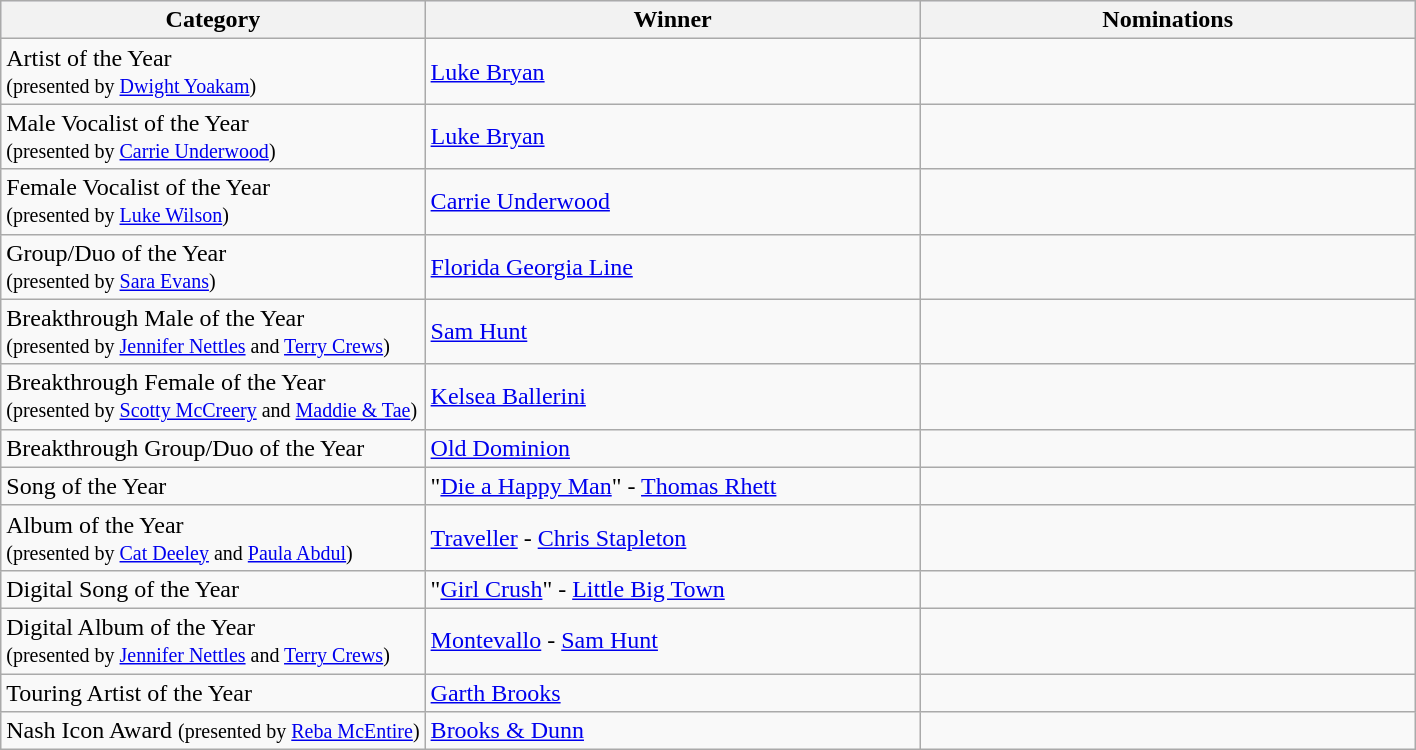<table class=wikitable>
<tr align=center bgcolor=lavender>
<th width=30%>Category</th>
<th width=35%>Winner</th>
<th width=50%>Nominations</th>
</tr>
<tr>
<td>Artist of the Year <br> <small>(presented by <a href='#'>Dwight Yoakam</a>)</small></td>
<td><a href='#'>Luke Bryan</a></td>
<td></td>
</tr>
<tr>
<td>Male Vocalist of the Year <br> <small>(presented by <a href='#'>Carrie Underwood</a>)</small></td>
<td><a href='#'>Luke Bryan</a></td>
<td></td>
</tr>
<tr>
<td>Female Vocalist of the Year <br> <small>(presented by <a href='#'>Luke Wilson</a>)</small></td>
<td><a href='#'>Carrie Underwood</a></td>
<td></td>
</tr>
<tr>
<td>Group/Duo of the Year <br> <small>(presented by <a href='#'>Sara Evans</a>)</small></td>
<td><a href='#'>Florida Georgia Line</a></td>
<td></td>
</tr>
<tr>
<td>Breakthrough Male of the Year <br> <small>(presented by <a href='#'>Jennifer Nettles</a> and <a href='#'>Terry Crews</a>)</small></td>
<td><a href='#'>Sam Hunt</a></td>
<td></td>
</tr>
<tr>
<td>Breakthrough Female of the Year <br> <small>(presented by <a href='#'>Scotty McCreery</a> and <a href='#'>Maddie & Tae</a>)</small></td>
<td><a href='#'>Kelsea Ballerini</a></td>
<td></td>
</tr>
<tr>
<td>Breakthrough Group/Duo of the Year</td>
<td><a href='#'>Old Dominion</a></td>
<td></td>
</tr>
<tr>
<td>Song of the Year</td>
<td>"<a href='#'>Die a Happy Man</a>" - <a href='#'>Thomas Rhett</a></td>
<td></td>
</tr>
<tr>
<td>Album of the Year <br> <small>(presented by <a href='#'>Cat Deeley</a> and <a href='#'>Paula Abdul</a>)</small></td>
<td><a href='#'>Traveller</a> - <a href='#'>Chris Stapleton</a></td>
<td></td>
</tr>
<tr>
<td>Digital Song of the Year</td>
<td>"<a href='#'>Girl Crush</a>" - <a href='#'>Little Big Town</a></td>
<td></td>
</tr>
<tr>
<td>Digital Album of the Year <br> <small>(presented by <a href='#'>Jennifer Nettles</a> and <a href='#'>Terry Crews</a>)</small></td>
<td><a href='#'>Montevallo</a> - <a href='#'>Sam Hunt</a></td>
<td></td>
</tr>
<tr>
<td>Touring Artist of the Year</td>
<td><a href='#'>Garth Brooks</a></td>
<td></td>
</tr>
<tr>
<td>Nash Icon Award <small>(presented by <a href='#'>Reba McEntire</a>)</small></td>
<td><a href='#'>Brooks & Dunn</a></td>
<td></td>
</tr>
</table>
